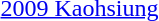<table>
<tr>
<td><a href='#'>2009 Kaohsiung</a></td>
<td></td>
<td></td>
<td></td>
</tr>
</table>
